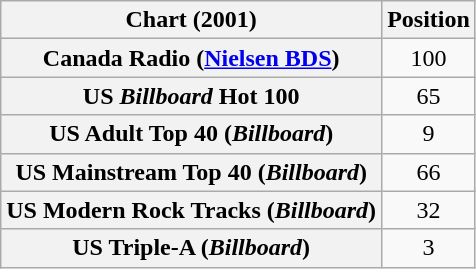<table class="wikitable sortable plainrowheaders" style="text-align:center">
<tr>
<th scope="col">Chart (2001)</th>
<th scope="col">Position</th>
</tr>
<tr>
<th scope="row">Canada Radio (<a href='#'>Nielsen BDS</a>)</th>
<td>100</td>
</tr>
<tr>
<th scope="row">US <em>Billboard</em> Hot 100</th>
<td>65</td>
</tr>
<tr>
<th scope="row">US Adult Top 40 (<em>Billboard</em>)</th>
<td>9</td>
</tr>
<tr>
<th scope="row">US Mainstream Top 40 (<em>Billboard</em>)</th>
<td>66</td>
</tr>
<tr>
<th scope="row">US Modern Rock Tracks (<em>Billboard</em>)</th>
<td>32</td>
</tr>
<tr>
<th scope="row">US Triple-A (<em>Billboard</em>)</th>
<td>3</td>
</tr>
</table>
